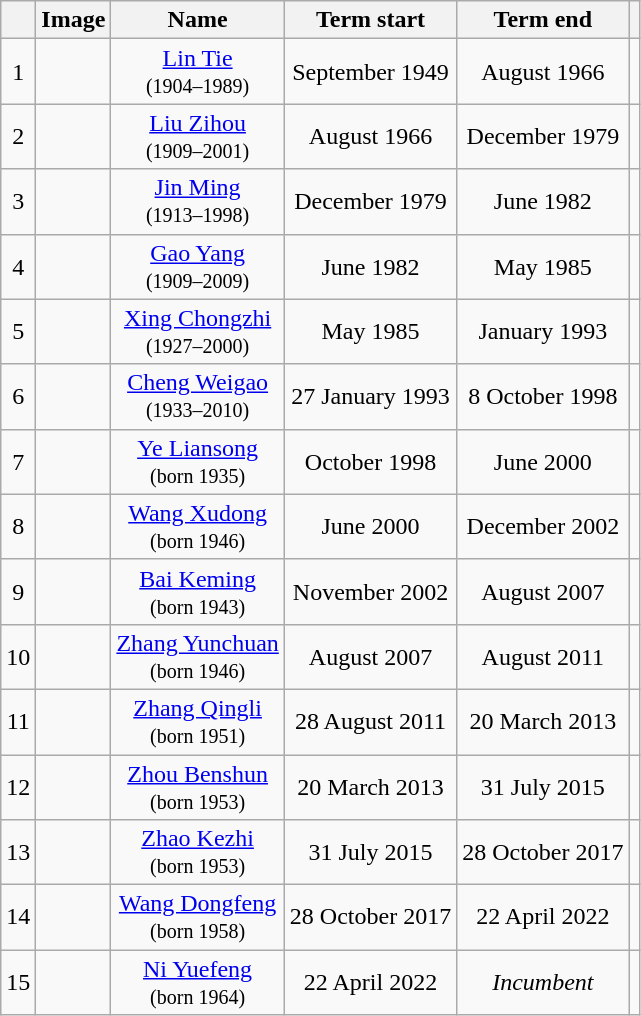<table class="wikitable" style="text-align:center">
<tr>
<th></th>
<th>Image</th>
<th>Name</th>
<th>Term start</th>
<th>Term end</th>
<th></th>
</tr>
<tr>
<td>1</td>
<td></td>
<td><a href='#'>Lin Tie</a><br><small>(1904–1989)</small></td>
<td>September 1949</td>
<td>August 1966</td>
<td></td>
</tr>
<tr>
<td>2</td>
<td></td>
<td><a href='#'>Liu Zihou</a><br><small>(1909–2001)</small></td>
<td>August 1966</td>
<td>December 1979</td>
<td></td>
</tr>
<tr>
<td>3</td>
<td></td>
<td><a href='#'>Jin Ming</a><br><small>(1913–1998)</small></td>
<td>December 1979</td>
<td>June 1982</td>
<td></td>
</tr>
<tr>
<td>4</td>
<td></td>
<td><a href='#'>Gao Yang</a><br><small>(1909–2009)</small></td>
<td>June 1982</td>
<td>May 1985</td>
<td></td>
</tr>
<tr>
<td>5</td>
<td></td>
<td><a href='#'>Xing Chongzhi</a><br><small>(1927–2000)</small></td>
<td>May 1985</td>
<td>January 1993</td>
<td></td>
</tr>
<tr>
<td>6</td>
<td></td>
<td><a href='#'>Cheng Weigao</a><br><small>(1933–2010)</small></td>
<td>27 January 1993</td>
<td>8 October 1998</td>
<td></td>
</tr>
<tr>
<td>7</td>
<td></td>
<td><a href='#'>Ye Liansong</a><br><small>(born 1935)</small></td>
<td>October 1998</td>
<td>June 2000</td>
<td></td>
</tr>
<tr>
<td>8</td>
<td></td>
<td><a href='#'>Wang Xudong</a><br><small>(born 1946)</small></td>
<td>June 2000</td>
<td>December 2002</td>
<td></td>
</tr>
<tr>
<td>9</td>
<td></td>
<td><a href='#'>Bai Keming</a><br><small>(born 1943)</small></td>
<td>November 2002</td>
<td>August 2007</td>
<td></td>
</tr>
<tr>
<td>10</td>
<td></td>
<td><a href='#'>Zhang Yunchuan</a><br><small>(born 1946)</small></td>
<td>August 2007</td>
<td>August 2011</td>
<td></td>
</tr>
<tr>
<td>11</td>
<td></td>
<td><a href='#'>Zhang Qingli</a><br><small>(born 1951)</small></td>
<td>28 August 2011</td>
<td>20 March 2013</td>
<td></td>
</tr>
<tr>
<td>12</td>
<td></td>
<td><a href='#'>Zhou Benshun</a><br><small>(born 1953)</small></td>
<td>20 March 2013</td>
<td>31 July 2015</td>
<td></td>
</tr>
<tr>
<td>13</td>
<td></td>
<td><a href='#'>Zhao Kezhi</a><br><small>(born 1953)</small></td>
<td>31 July 2015</td>
<td>28 October 2017</td>
<td></td>
</tr>
<tr>
<td>14</td>
<td></td>
<td><a href='#'>Wang Dongfeng</a><br><small>(born 1958)</small></td>
<td>28 October 2017</td>
<td>22 April 2022</td>
<td></td>
</tr>
<tr>
<td>15</td>
<td></td>
<td><a href='#'>Ni Yuefeng</a><br><small>(born 1964)</small></td>
<td>22 April 2022</td>
<td><em>Incumbent</em></td>
<td></td>
</tr>
</table>
